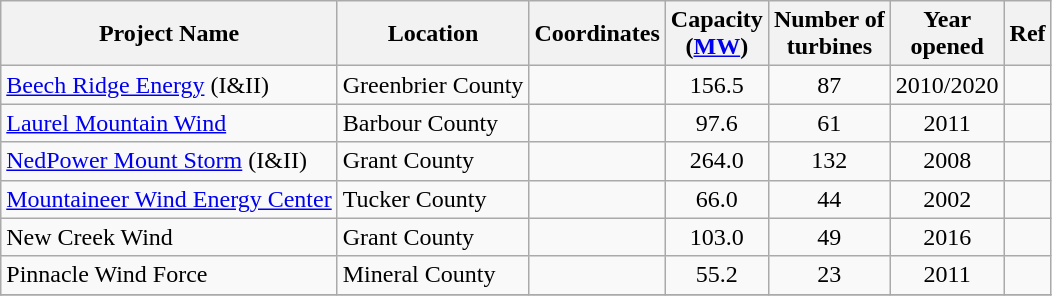<table class="wikitable sortable">
<tr>
<th>Project Name</th>
<th>Location</th>
<th>Coordinates</th>
<th>Capacity<br>(<a href='#'>MW</a>)</th>
<th>Number of<br>turbines</th>
<th>Year<br>opened</th>
<th>Ref</th>
</tr>
<tr>
<td><a href='#'>Beech Ridge Energy</a> (I&II)</td>
<td>Greenbrier County</td>
<td></td>
<td align="center">156.5</td>
<td align="center">87</td>
<td align="center">2010/2020</td>
<td></td>
</tr>
<tr>
<td><a href='#'>Laurel Mountain Wind</a></td>
<td>Barbour County</td>
<td></td>
<td align="center">97.6</td>
<td align="center">61</td>
<td align="center">2011</td>
<td></td>
</tr>
<tr>
<td><a href='#'>NedPower Mount Storm</a> (I&II)</td>
<td>Grant County</td>
<td></td>
<td align="center">264.0</td>
<td align="center">132</td>
<td align="center">2008</td>
<td></td>
</tr>
<tr>
<td><a href='#'>Mountaineer Wind Energy Center</a></td>
<td>Tucker County</td>
<td></td>
<td align="center">66.0</td>
<td align="center">44</td>
<td align="center">2002</td>
<td></td>
</tr>
<tr>
<td>New Creek Wind</td>
<td>Grant County</td>
<td></td>
<td align="center">103.0</td>
<td align="center">49</td>
<td align="center">2016</td>
<td></td>
</tr>
<tr>
<td>Pinnacle Wind Force</td>
<td>Mineral County</td>
<td></td>
<td align="center">55.2</td>
<td align="center">23</td>
<td align="center">2011</td>
<td></td>
</tr>
<tr>
</tr>
</table>
